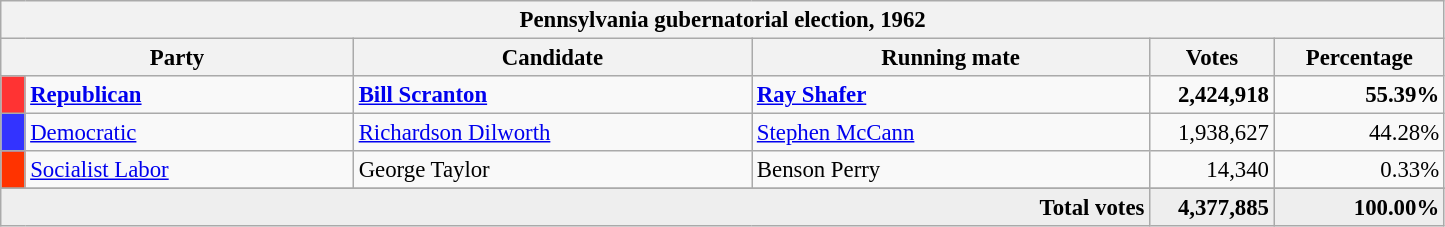<table class="wikitable" style="font-size:95%;">
<tr>
<th colspan="6">Pennsylvania gubernatorial election, 1962</th>
</tr>
<tr>
<th colspan="2" style="width: 15em">Party</th>
<th style="width: 17em">Candidate</th>
<th style="width: 17em">Running mate</th>
<th style="width: 5em">Votes</th>
<th style="width: 7em">Percentage</th>
</tr>
<tr>
<th style="background-color:#FF3333; width:3px"></th>
<td style="width:130px"><strong><a href='#'>Republican</a></strong></td>
<td><strong><a href='#'>Bill Scranton</a></strong></td>
<td><strong><a href='#'>Ray Shafer</a></strong></td>
<td align="right"><strong>2,424,918</strong></td>
<td align="right"><strong>55.39%</strong></td>
</tr>
<tr>
<th style="background-color:#3333FF; width:3px"></th>
<td style="width: 130px"><a href='#'>Democratic</a></td>
<td><a href='#'>Richardson Dilworth</a></td>
<td><a href='#'>Stephen McCann</a></td>
<td align="right">1,938,627</td>
<td align="right">44.28%</td>
</tr>
<tr>
<th style="background-color:#FF3300; width:3px"></th>
<td style="width:130px"><a href='#'>Socialist Labor</a></td>
<td>George Taylor</td>
<td>Benson Perry</td>
<td align="right">14,340</td>
<td align="right">0.33%</td>
</tr>
<tr>
</tr>
<tr bgcolor="#EEEEEE">
<td colspan="4" align="right"><strong>Total votes</strong></td>
<td align="right"><strong>4,377,885</strong></td>
<td align="right"><strong>100.00%</strong></td>
</tr>
</table>
